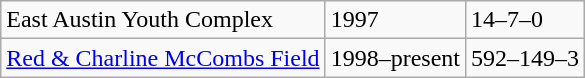<table class="wikitable">
<tr>
<td>East Austin Youth Complex</td>
<td>1997</td>
<td>14–7–0</td>
</tr>
<tr>
<td><a href='#'>Red & Charline McCombs Field</a></td>
<td>1998–present</td>
<td>592–149–3</td>
</tr>
</table>
